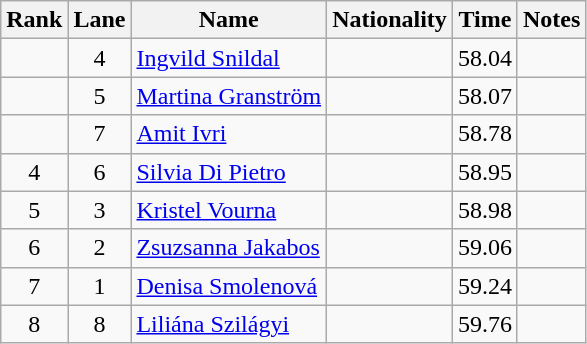<table class="wikitable sortable" style="text-align:center">
<tr>
<th>Rank</th>
<th>Lane</th>
<th>Name</th>
<th>Nationality</th>
<th>Time</th>
<th>Notes</th>
</tr>
<tr>
<td></td>
<td>4</td>
<td align=left><a href='#'>Ingvild Snildal</a></td>
<td align=left></td>
<td>58.04</td>
<td></td>
</tr>
<tr>
<td></td>
<td>5</td>
<td align=left><a href='#'>Martina Granström</a></td>
<td align=left></td>
<td>58.07</td>
<td></td>
</tr>
<tr>
<td></td>
<td>7</td>
<td align=left><a href='#'>Amit Ivri</a></td>
<td align=left></td>
<td>58.78</td>
<td></td>
</tr>
<tr>
<td>4</td>
<td>6</td>
<td align=left><a href='#'>Silvia Di Pietro</a></td>
<td align=left></td>
<td>58.95</td>
<td></td>
</tr>
<tr>
<td>5</td>
<td>3</td>
<td align=left><a href='#'>Kristel Vourna</a></td>
<td align=left></td>
<td>58.98</td>
<td></td>
</tr>
<tr>
<td>6</td>
<td>2</td>
<td align=left><a href='#'>Zsuzsanna Jakabos</a></td>
<td align=left></td>
<td>59.06</td>
<td></td>
</tr>
<tr>
<td>7</td>
<td>1</td>
<td align=left><a href='#'>Denisa Smolenová</a></td>
<td align=left></td>
<td>59.24</td>
<td></td>
</tr>
<tr>
<td>8</td>
<td>8</td>
<td align=left><a href='#'>Liliána Szilágyi</a></td>
<td align=left></td>
<td>59.76</td>
<td></td>
</tr>
</table>
